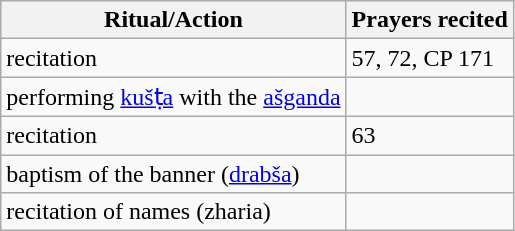<table class="wikitable">
<tr>
<th>Ritual/Action</th>
<th>Prayers recited</th>
</tr>
<tr>
<td>recitation</td>
<td>57, 72, CP 171</td>
</tr>
<tr>
<td>performing <a href='#'>kušṭa</a> with the <a href='#'>ašganda</a></td>
</tr>
<tr>
<td>recitation</td>
<td>63</td>
</tr>
<tr>
<td>baptism of the banner (<a href='#'>drabša</a>)</td>
<td></td>
</tr>
<tr>
<td>recitation of names (zharia)</td>
<td></td>
</tr>
</table>
